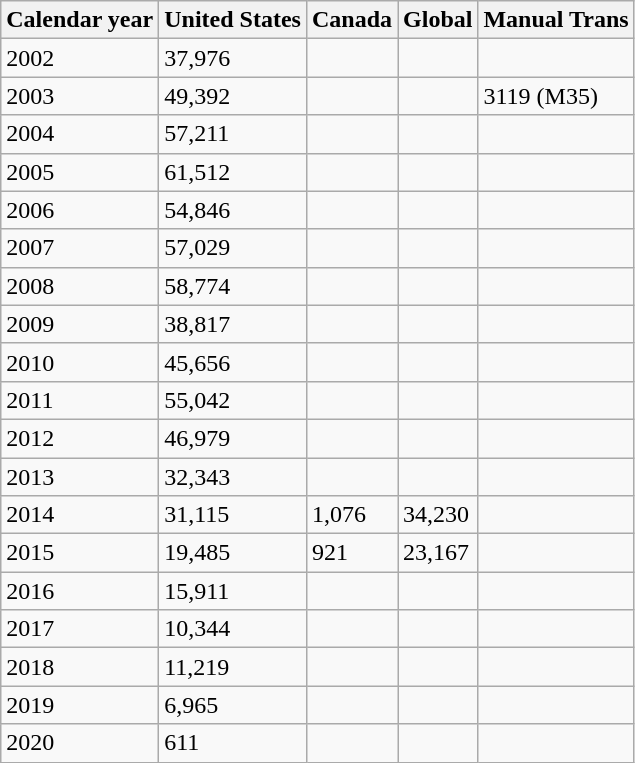<table class="wikitable">
<tr>
<th>Calendar year</th>
<th>United States</th>
<th>Canada</th>
<th>Global</th>
<th>Manual Trans</th>
</tr>
<tr>
<td>2002</td>
<td>37,976</td>
<td></td>
<td></td>
<td></td>
</tr>
<tr>
<td>2003</td>
<td>49,392</td>
<td></td>
<td></td>
<td>3119 (M35)</td>
</tr>
<tr>
<td>2004</td>
<td>57,211</td>
<td></td>
<td></td>
<td></td>
</tr>
<tr>
<td>2005</td>
<td>61,512</td>
<td></td>
<td></td>
<td></td>
</tr>
<tr>
<td>2006</td>
<td>54,846</td>
<td></td>
<td></td>
<td></td>
</tr>
<tr>
<td>2007</td>
<td>57,029</td>
<td></td>
<td></td>
<td></td>
</tr>
<tr>
<td>2008</td>
<td>58,774</td>
<td></td>
<td></td>
<td></td>
</tr>
<tr>
<td>2009</td>
<td>38,817</td>
<td></td>
<td></td>
<td></td>
</tr>
<tr>
<td>2010</td>
<td>45,656</td>
<td></td>
<td></td>
<td></td>
</tr>
<tr>
<td>2011</td>
<td>55,042</td>
<td></td>
<td></td>
<td></td>
</tr>
<tr>
<td>2012</td>
<td>46,979</td>
<td></td>
<td></td>
<td></td>
</tr>
<tr>
<td>2013</td>
<td>32,343</td>
<td></td>
<td></td>
<td></td>
</tr>
<tr>
<td>2014</td>
<td>31,115</td>
<td>1,076</td>
<td>34,230</td>
<td></td>
</tr>
<tr>
<td>2015</td>
<td>19,485</td>
<td>921</td>
<td>23,167</td>
<td></td>
</tr>
<tr>
<td>2016</td>
<td>15,911</td>
<td></td>
<td></td>
<td></td>
</tr>
<tr>
<td>2017</td>
<td>10,344</td>
<td></td>
<td></td>
<td></td>
</tr>
<tr>
<td>2018</td>
<td>11,219</td>
<td></td>
<td></td>
<td></td>
</tr>
<tr>
<td>2019</td>
<td>6,965</td>
<td></td>
<td></td>
<td></td>
</tr>
<tr>
<td>2020</td>
<td>611</td>
<td></td>
<td></td>
<td></td>
</tr>
</table>
